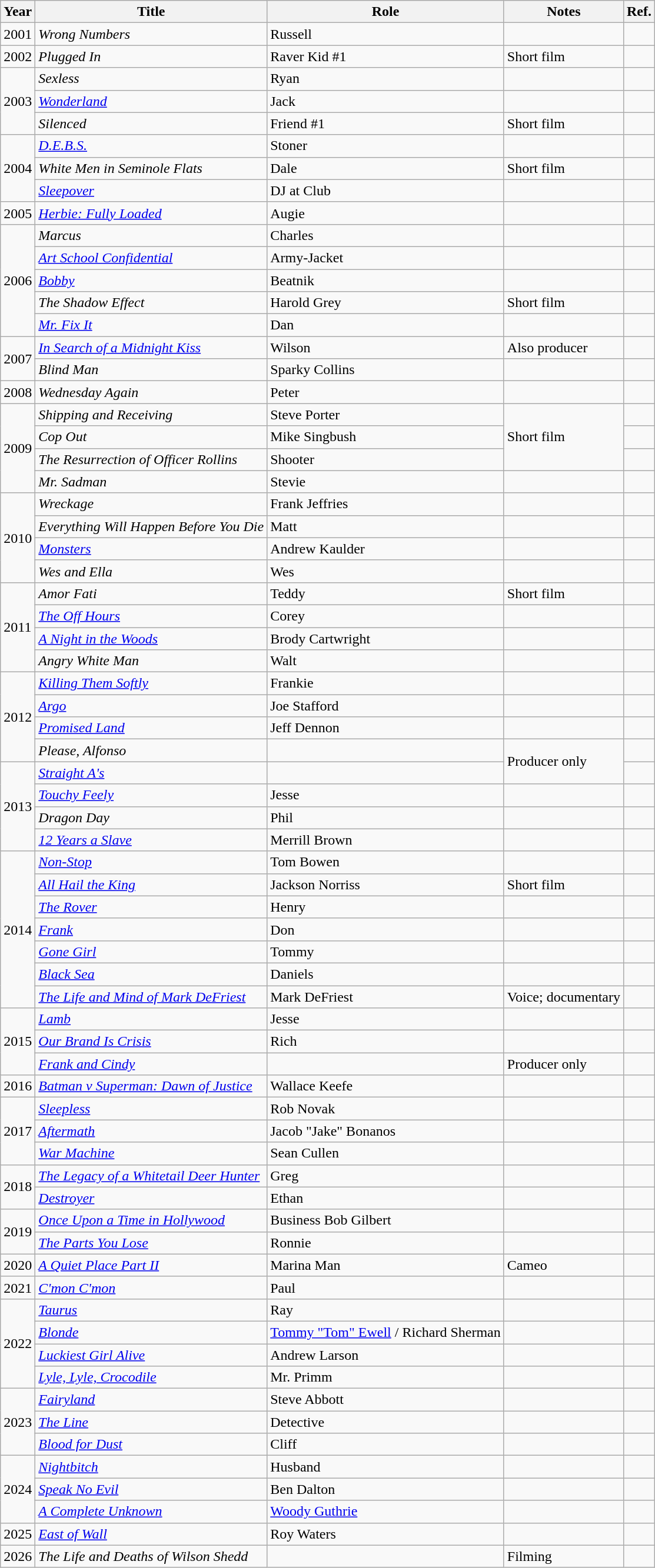<table class="wikitable sortable">
<tr>
<th>Year</th>
<th>Title</th>
<th>Role</th>
<th class="unsortable">Notes</th>
<th>Ref.</th>
</tr>
<tr>
<td>2001</td>
<td><em>Wrong Numbers</em></td>
<td>Russell</td>
<td></td>
<td></td>
</tr>
<tr>
<td>2002</td>
<td><em>Plugged In</em></td>
<td>Raver Kid #1</td>
<td>Short film</td>
<td></td>
</tr>
<tr>
<td rowspan="3">2003</td>
<td><em>Sexless</em></td>
<td>Ryan</td>
<td></td>
<td></td>
</tr>
<tr>
<td><em><a href='#'>Wonderland</a></em></td>
<td>Jack</td>
<td></td>
<td></td>
</tr>
<tr>
<td><em>Silenced</em></td>
<td>Friend #1</td>
<td>Short film</td>
<td></td>
</tr>
<tr>
<td rowspan="3">2004</td>
<td><em><a href='#'>D.E.B.S.</a></em></td>
<td>Stoner</td>
<td></td>
<td></td>
</tr>
<tr>
<td><em>White Men in Seminole Flats</em></td>
<td>Dale</td>
<td>Short film</td>
<td></td>
</tr>
<tr>
<td><em><a href='#'>Sleepover</a></em></td>
<td>DJ at Club</td>
<td></td>
<td></td>
</tr>
<tr>
<td>2005</td>
<td><em><a href='#'>Herbie: Fully Loaded</a></em></td>
<td>Augie</td>
<td></td>
<td></td>
</tr>
<tr>
<td rowspan="5">2006</td>
<td><em>Marcus</em></td>
<td>Charles</td>
<td></td>
<td></td>
</tr>
<tr>
<td><em><a href='#'>Art School Confidential</a></em></td>
<td>Army-Jacket</td>
<td></td>
<td></td>
</tr>
<tr>
<td><em><a href='#'>Bobby</a></em></td>
<td>Beatnik</td>
<td></td>
<td></td>
</tr>
<tr>
<td><em>The Shadow Effect</em></td>
<td>Harold Grey</td>
<td>Short film</td>
<td></td>
</tr>
<tr>
<td><em><a href='#'>Mr. Fix It</a></em></td>
<td>Dan</td>
<td></td>
<td></td>
</tr>
<tr>
<td rowspan="2">2007</td>
<td><em><a href='#'>In Search of a Midnight Kiss</a></em></td>
<td>Wilson</td>
<td>Also producer</td>
<td></td>
</tr>
<tr>
<td><em>Blind Man</em></td>
<td>Sparky Collins</td>
<td></td>
<td></td>
</tr>
<tr>
<td>2008</td>
<td><em>Wednesday Again</em></td>
<td>Peter</td>
<td></td>
<td></td>
</tr>
<tr>
<td rowspan="4">2009</td>
<td><em>Shipping and Receiving</em></td>
<td>Steve Porter</td>
<td rowspan="3">Short film</td>
<td></td>
</tr>
<tr>
<td><em>Cop Out</em></td>
<td>Mike Singbush</td>
<td></td>
</tr>
<tr>
<td><em>The Resurrection of Officer Rollins</em></td>
<td>Shooter</td>
<td></td>
</tr>
<tr>
<td><em>Mr. Sadman</em></td>
<td>Stevie</td>
<td></td>
<td></td>
</tr>
<tr>
<td rowspan="4">2010</td>
<td><em>Wreckage</em></td>
<td>Frank Jeffries</td>
<td></td>
<td></td>
</tr>
<tr>
<td><em>Everything Will Happen Before You Die</em></td>
<td>Matt</td>
<td></td>
<td></td>
</tr>
<tr>
<td><em><a href='#'>Monsters</a></em></td>
<td>Andrew Kaulder</td>
<td></td>
<td></td>
</tr>
<tr>
<td><em>Wes and Ella</em></td>
<td>Wes</td>
<td></td>
<td></td>
</tr>
<tr>
<td rowspan="4">2011</td>
<td><em>Amor Fati</em></td>
<td>Teddy</td>
<td>Short film</td>
<td></td>
</tr>
<tr>
<td><em><a href='#'>The Off Hours</a></em></td>
<td>Corey</td>
<td></td>
<td></td>
</tr>
<tr>
<td><em><a href='#'>A Night in the Woods</a></em></td>
<td>Brody Cartwright</td>
<td></td>
<td></td>
</tr>
<tr>
<td><em>Angry White Man</em></td>
<td>Walt</td>
<td></td>
<td></td>
</tr>
<tr>
<td rowspan="4">2012</td>
<td><em><a href='#'>Killing Them Softly</a></em></td>
<td>Frankie</td>
<td></td>
<td></td>
</tr>
<tr>
<td><em><a href='#'>Argo</a></em></td>
<td>Joe Stafford</td>
<td></td>
<td></td>
</tr>
<tr>
<td><em><a href='#'>Promised Land</a></em></td>
<td>Jeff Dennon</td>
<td></td>
<td></td>
</tr>
<tr>
<td><em>Please, Alfonso</em></td>
<td></td>
<td rowspan="2">Producer only</td>
<td></td>
</tr>
<tr>
<td rowspan="4">2013</td>
<td><em><a href='#'>Straight A's</a></em></td>
<td></td>
<td></td>
</tr>
<tr>
<td><em><a href='#'>Touchy Feely</a></em></td>
<td>Jesse</td>
<td></td>
<td></td>
</tr>
<tr>
<td><em>Dragon Day</em></td>
<td>Phil</td>
<td></td>
<td></td>
</tr>
<tr>
<td><em><a href='#'>12 Years a Slave</a></em></td>
<td>Merrill Brown</td>
<td></td>
<td></td>
</tr>
<tr>
<td rowspan="7">2014</td>
<td><em><a href='#'>Non-Stop</a></em></td>
<td>Tom Bowen</td>
<td></td>
<td></td>
</tr>
<tr>
<td><em><a href='#'>All Hail the King</a></em></td>
<td>Jackson Norriss</td>
<td>Short film</td>
<td></td>
</tr>
<tr>
<td><em><a href='#'>The Rover</a></em></td>
<td>Henry</td>
<td></td>
<td></td>
</tr>
<tr>
<td><em><a href='#'>Frank</a></em></td>
<td>Don</td>
<td></td>
<td></td>
</tr>
<tr>
<td><em><a href='#'>Gone Girl</a></em></td>
<td>Tommy</td>
<td></td>
<td></td>
</tr>
<tr>
<td><em><a href='#'>Black Sea</a></em></td>
<td>Daniels</td>
<td></td>
<td></td>
</tr>
<tr>
<td><em><a href='#'>The Life and Mind of Mark DeFriest</a></em></td>
<td>Mark DeFriest</td>
<td>Voice; documentary</td>
<td></td>
</tr>
<tr>
<td rowspan="3">2015</td>
<td><em><a href='#'>Lamb</a></em></td>
<td>Jesse</td>
<td></td>
<td></td>
</tr>
<tr>
<td><em><a href='#'>Our Brand Is Crisis</a></em></td>
<td>Rich</td>
<td></td>
<td></td>
</tr>
<tr>
<td><em><a href='#'>Frank and Cindy</a></em></td>
<td></td>
<td>Producer only</td>
<td></td>
</tr>
<tr>
<td>2016</td>
<td><em><a href='#'>Batman v Superman: Dawn of Justice</a></em></td>
<td>Wallace Keefe</td>
<td></td>
<td></td>
</tr>
<tr>
<td rowspan="3">2017</td>
<td><em><a href='#'>Sleepless</a></em></td>
<td>Rob Novak</td>
<td></td>
<td></td>
</tr>
<tr>
<td><em><a href='#'>Aftermath</a></em></td>
<td>Jacob "Jake" Bonanos</td>
<td></td>
<td></td>
</tr>
<tr>
<td><em><a href='#'>War Machine</a></em></td>
<td>Sean Cullen</td>
<td></td>
<td></td>
</tr>
<tr>
<td rowspan="2">2018</td>
<td><em><a href='#'>The Legacy of a Whitetail Deer Hunter</a></em></td>
<td>Greg</td>
<td></td>
<td></td>
</tr>
<tr>
<td><em><a href='#'>Destroyer</a></em></td>
<td>Ethan</td>
<td></td>
<td></td>
</tr>
<tr>
<td rowspan="2">2019</td>
<td><em><a href='#'>Once Upon a Time in Hollywood</a></em></td>
<td>Business Bob Gilbert</td>
<td></td>
<td></td>
</tr>
<tr>
<td><em><a href='#'>The Parts You Lose</a></em></td>
<td>Ronnie</td>
<td></td>
<td></td>
</tr>
<tr>
<td>2020</td>
<td><em><a href='#'>A Quiet Place Part II</a></em></td>
<td>Marina Man</td>
<td>Cameo</td>
<td></td>
</tr>
<tr>
<td>2021</td>
<td><em><a href='#'>C'mon C'mon</a></em></td>
<td>Paul</td>
<td></td>
<td></td>
</tr>
<tr>
<td rowspan="4">2022</td>
<td><em><a href='#'>Taurus</a></em></td>
<td>Ray</td>
<td></td>
<td></td>
</tr>
<tr>
<td><em><a href='#'>Blonde</a></em></td>
<td><a href='#'>Tommy "Tom" Ewell</a> / Richard Sherman</td>
<td></td>
<td></td>
</tr>
<tr>
<td><em><a href='#'>Luckiest Girl Alive</a></em></td>
<td>Andrew Larson</td>
<td></td>
<td></td>
</tr>
<tr>
<td><em><a href='#'>Lyle, Lyle, Crocodile</a></em></td>
<td>Mr. Primm</td>
<td></td>
<td></td>
</tr>
<tr>
<td rowspan="3">2023</td>
<td><em><a href='#'>Fairyland</a></em></td>
<td>Steve Abbott</td>
<td></td>
<td></td>
</tr>
<tr>
<td><em><a href='#'>The Line</a></em></td>
<td>Detective</td>
<td></td>
<td></td>
</tr>
<tr>
<td><em><a href='#'>Blood for Dust</a></em></td>
<td>Cliff</td>
<td></td>
<td></td>
</tr>
<tr>
<td rowspan=3>2024</td>
<td><em><a href='#'>Nightbitch</a></em></td>
<td>Husband</td>
<td></td>
<td></td>
</tr>
<tr>
<td><em><a href='#'>Speak No Evil</a></em></td>
<td>Ben Dalton</td>
<td></td>
<td></td>
</tr>
<tr>
<td><em><a href='#'>A Complete Unknown</a></em></td>
<td><a href='#'>Woody Guthrie</a></td>
<td></td>
<td></td>
</tr>
<tr>
<td>2025</td>
<td><em><a href='#'>East of Wall</a></em></td>
<td>Roy Waters</td>
<td></td>
<td></td>
</tr>
<tr>
<td>2026</td>
<td><em>The Life and Deaths of Wilson Shedd</em></td>
<td></td>
<td>Filming</td>
<td></td>
</tr>
</table>
